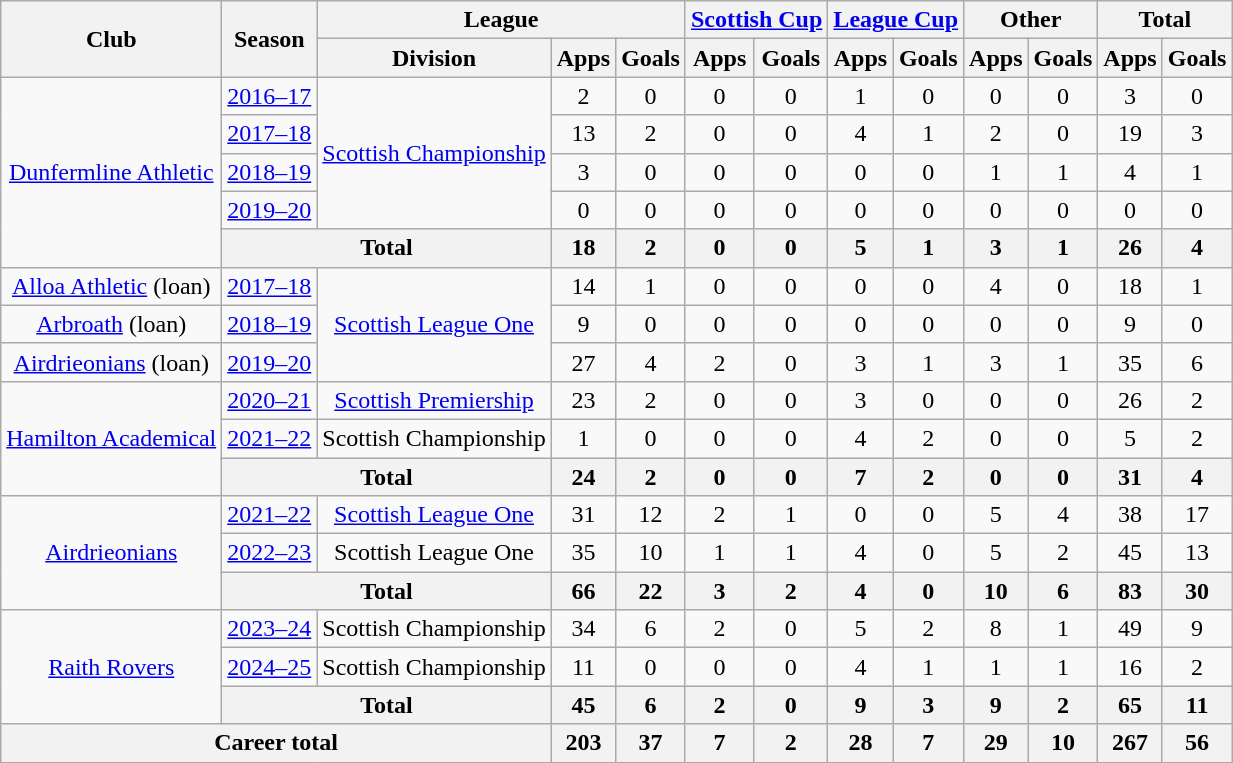<table class="wikitable" style="text-align: center;">
<tr>
<th rowspan="2">Club</th>
<th rowspan="2">Season</th>
<th colspan="3">League</th>
<th colspan="2"><a href='#'>Scottish Cup</a></th>
<th colspan="2"><a href='#'>League Cup</a></th>
<th colspan="2">Other</th>
<th colspan="2">Total</th>
</tr>
<tr>
<th>Division</th>
<th>Apps</th>
<th>Goals</th>
<th>Apps</th>
<th>Goals</th>
<th>Apps</th>
<th>Goals</th>
<th>Apps</th>
<th>Goals</th>
<th>Apps</th>
<th>Goals</th>
</tr>
<tr>
<td rowspan="5"><a href='#'>Dunfermline Athletic</a></td>
<td><a href='#'>2016–17</a></td>
<td rowspan="4"><a href='#'>Scottish Championship</a></td>
<td>2</td>
<td>0</td>
<td>0</td>
<td>0</td>
<td>1</td>
<td>0</td>
<td>0</td>
<td>0</td>
<td>3</td>
<td>0</td>
</tr>
<tr>
<td><a href='#'>2017–18</a></td>
<td>13</td>
<td>2</td>
<td>0</td>
<td>0</td>
<td>4</td>
<td>1</td>
<td>2</td>
<td>0</td>
<td>19</td>
<td>3</td>
</tr>
<tr>
<td><a href='#'>2018–19</a></td>
<td>3</td>
<td>0</td>
<td>0</td>
<td>0</td>
<td>0</td>
<td>0</td>
<td>1</td>
<td>1</td>
<td>4</td>
<td>1</td>
</tr>
<tr>
<td><a href='#'>2019–20</a></td>
<td>0</td>
<td>0</td>
<td>0</td>
<td>0</td>
<td>0</td>
<td>0</td>
<td>0</td>
<td>0</td>
<td>0</td>
<td>0</td>
</tr>
<tr>
<th colspan="2">Total</th>
<th>18</th>
<th>2</th>
<th>0</th>
<th>0</th>
<th>5</th>
<th>1</th>
<th>3</th>
<th>1</th>
<th>26</th>
<th>4</th>
</tr>
<tr>
<td><a href='#'>Alloa Athletic</a> (loan)</td>
<td><a href='#'>2017–18</a></td>
<td rowspan="3"><a href='#'>Scottish League One</a></td>
<td>14</td>
<td>1</td>
<td>0</td>
<td>0</td>
<td>0</td>
<td>0</td>
<td>4</td>
<td>0</td>
<td>18</td>
<td>1</td>
</tr>
<tr>
<td><a href='#'>Arbroath</a> (loan)</td>
<td><a href='#'>2018–19</a></td>
<td>9</td>
<td>0</td>
<td>0</td>
<td>0</td>
<td>0</td>
<td>0</td>
<td>0</td>
<td>0</td>
<td>9</td>
<td>0</td>
</tr>
<tr>
<td><a href='#'>Airdrieonians</a> (loan)</td>
<td><a href='#'>2019–20</a></td>
<td>27</td>
<td>4</td>
<td>2</td>
<td>0</td>
<td>3</td>
<td>1</td>
<td>3</td>
<td>1</td>
<td>35</td>
<td>6</td>
</tr>
<tr>
<td rowspan=3><a href='#'>Hamilton Academical</a></td>
<td><a href='#'>2020–21</a></td>
<td><a href='#'>Scottish Premiership</a></td>
<td>23</td>
<td>2</td>
<td>0</td>
<td>0</td>
<td>3</td>
<td>0</td>
<td>0</td>
<td>0</td>
<td>26</td>
<td>2</td>
</tr>
<tr>
<td><a href='#'>2021–22</a></td>
<td>Scottish Championship</td>
<td>1</td>
<td>0</td>
<td>0</td>
<td>0</td>
<td>4</td>
<td>2</td>
<td>0</td>
<td>0</td>
<td>5</td>
<td>2</td>
</tr>
<tr>
<th colspan=2>Total</th>
<th>24</th>
<th>2</th>
<th>0</th>
<th>0</th>
<th>7</th>
<th>2</th>
<th>0</th>
<th>0</th>
<th>31</th>
<th>4</th>
</tr>
<tr>
<td rowspan=3><a href='#'>Airdrieonians</a></td>
<td><a href='#'>2021–22</a></td>
<td><a href='#'>Scottish League One</a></td>
<td>31</td>
<td>12</td>
<td>2</td>
<td>1</td>
<td>0</td>
<td>0</td>
<td>5</td>
<td>4</td>
<td>38</td>
<td>17</td>
</tr>
<tr>
<td><a href='#'>2022–23</a></td>
<td>Scottish League One</td>
<td>35</td>
<td>10</td>
<td>1</td>
<td>1</td>
<td>4</td>
<td>0</td>
<td>5</td>
<td>2</td>
<td>45</td>
<td>13</td>
</tr>
<tr>
<th colspan=2>Total</th>
<th>66</th>
<th>22</th>
<th>3</th>
<th>2</th>
<th>4</th>
<th>0</th>
<th>10</th>
<th>6</th>
<th>83</th>
<th>30</th>
</tr>
<tr>
<td rowspan="3"><a href='#'>Raith Rovers</a></td>
<td><a href='#'>2023–24</a></td>
<td>Scottish Championship</td>
<td>34</td>
<td>6</td>
<td>2</td>
<td>0</td>
<td>5</td>
<td>2</td>
<td>8</td>
<td>1</td>
<td>49</td>
<td>9</td>
</tr>
<tr>
<td><a href='#'>2024–25</a></td>
<td>Scottish Championship</td>
<td>11</td>
<td>0</td>
<td>0</td>
<td>0</td>
<td>4</td>
<td>1</td>
<td>1</td>
<td>1</td>
<td>16</td>
<td>2</td>
</tr>
<tr>
<th colspan="2">Total</th>
<th>45</th>
<th>6</th>
<th>2</th>
<th>0</th>
<th>9</th>
<th>3</th>
<th>9</th>
<th>2</th>
<th>65</th>
<th>11</th>
</tr>
<tr>
<th colspan="3">Career total</th>
<th>203</th>
<th>37</th>
<th>7</th>
<th>2</th>
<th>28</th>
<th>7</th>
<th>29</th>
<th>10</th>
<th>267</th>
<th>56</th>
</tr>
</table>
